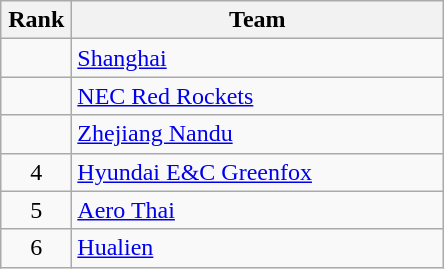<table class="wikitable" style="text-align: center;">
<tr>
<th width=40>Rank</th>
<th width=240>Team</th>
</tr>
<tr>
<td></td>
<td align="left"> <a href='#'>Shanghai</a></td>
</tr>
<tr>
<td></td>
<td align="left"> <a href='#'>NEC Red Rockets</a></td>
</tr>
<tr>
<td></td>
<td align="left"> <a href='#'>Zhejiang Nandu</a></td>
</tr>
<tr>
<td>4</td>
<td align="left"> <a href='#'>Hyundai E&C Greenfox</a></td>
</tr>
<tr>
<td>5</td>
<td align="left"> <a href='#'>Aero Thai</a></td>
</tr>
<tr>
<td>6</td>
<td align="left"> <a href='#'>Hualien</a></td>
</tr>
</table>
